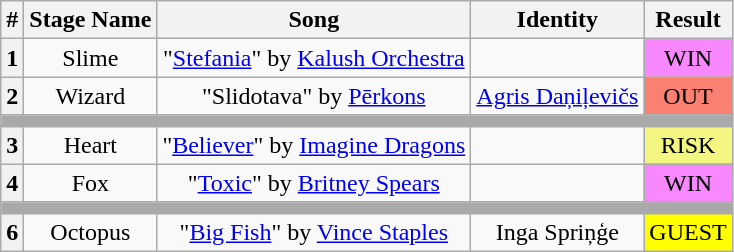<table class="wikitable plainrowheaders" style="text-align: center;">
<tr>
<th>#</th>
<th>Stage Name</th>
<th>Song</th>
<th>Identity</th>
<th>Result</th>
</tr>
<tr>
<th>1</th>
<td>Slime</td>
<td>"<a href='#'>Stefania</a>" by <a href='#'>Kalush Orchestra</a></td>
<td></td>
<td bgcolor="#F888FD">WIN</td>
</tr>
<tr>
<th>2</th>
<td>Wizard</td>
<td>"Slidotava" by <a href='#'>Pērkons</a></td>
<td><a href='#'>Agris Daņiļevičs</a></td>
<td bgcolor="salmon">OUT</td>
</tr>
<tr>
<td colspan="5" style="background:darkgray"></td>
</tr>
<tr>
<th>3</th>
<td>Heart</td>
<td>"<a href='#'>Believer</a>" by <a href='#'>Imagine Dragons</a></td>
<td></td>
<td bgcolor="#F3F781">RISK</td>
</tr>
<tr>
<th>4</th>
<td>Fox</td>
<td>"<a href='#'>Toxic</a>" by <a href='#'>Britney Spears</a></td>
<td></td>
<td bgcolor="#F888FD">WIN</td>
</tr>
<tr>
<td colspan="5" style="background:darkgray"></td>
</tr>
<tr>
<th>6</th>
<td>Octopus</td>
<td>"<a href='#'>Big Fish</a>" by <a href='#'>Vince Staples</a></td>
<td>Inga Spriņģe</td>
<td bgcolor=yellow>GUEST</td>
</tr>
</table>
